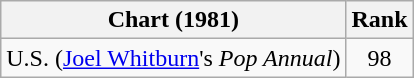<table class="wikitable">
<tr>
<th align="left">Chart (1981)</th>
<th style="text-align:center;">Rank</th>
</tr>
<tr>
<td>U.S. (<a href='#'>Joel Whitburn</a>'s <em>Pop Annual</em>) </td>
<td style="text-align:center;">98</td>
</tr>
</table>
